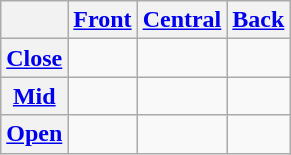<table class="wikitable" style="text-align: center;">
<tr>
<th></th>
<th><a href='#'>Front</a></th>
<th><a href='#'>Central</a></th>
<th><a href='#'>Back</a></th>
</tr>
<tr>
<th><a href='#'>Close</a></th>
<td></td>
<td></td>
<td></td>
</tr>
<tr>
<th><a href='#'>Mid</a></th>
<td></td>
<td></td>
<td></td>
</tr>
<tr>
<th><a href='#'>Open</a></th>
<td></td>
<td></td>
<td></td>
</tr>
</table>
